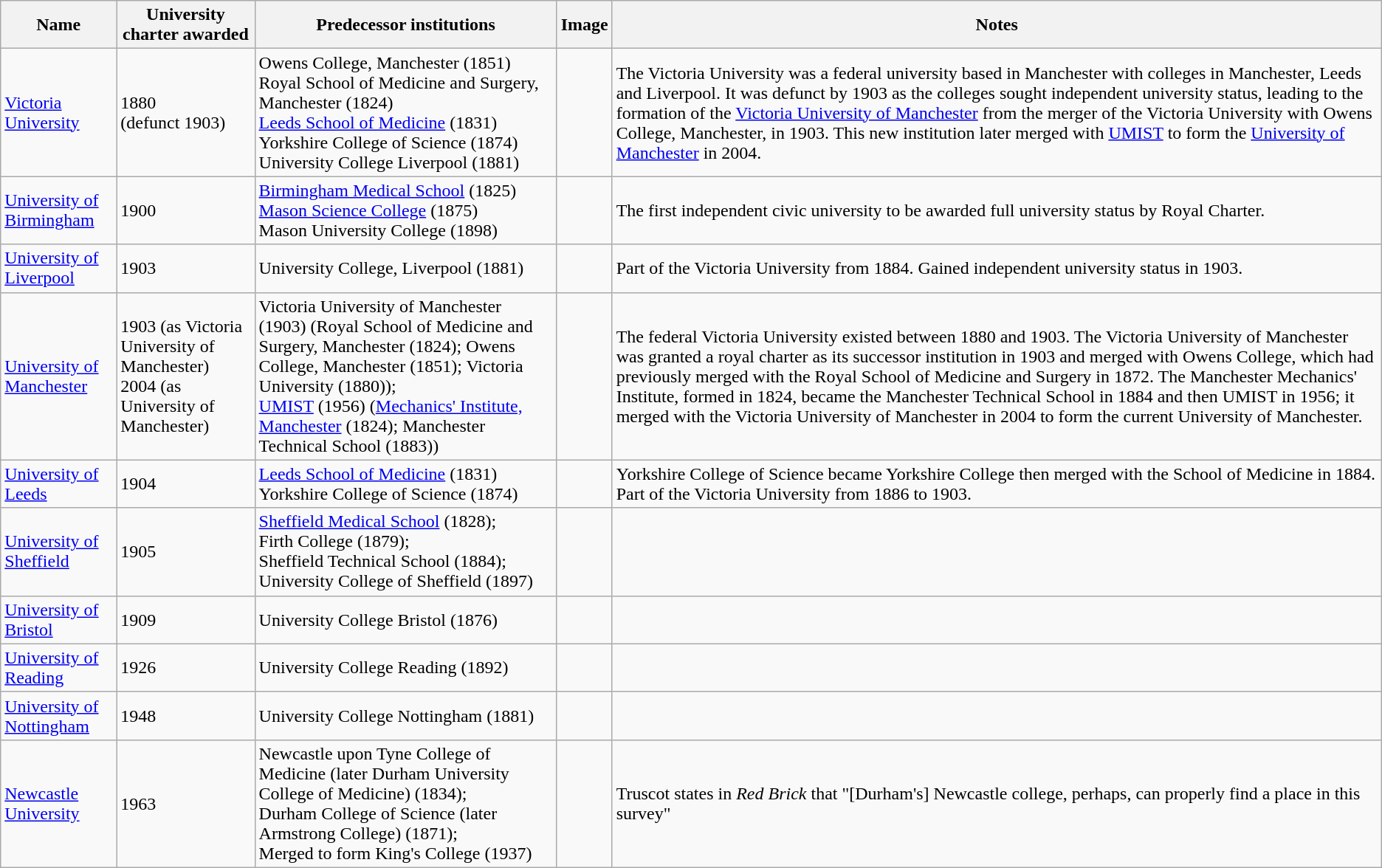<table class="wikitable">
<tr>
<th>Name</th>
<th>University charter awarded</th>
<th>Predecessor institutions</th>
<th>Image</th>
<th>Notes</th>
</tr>
<tr>
<td><a href='#'>Victoria University</a></td>
<td>1880<br>(defunct 1903)</td>
<td>Owens College, Manchester (1851)<br>Royal School of Medicine and Surgery, Manchester (1824)<br><a href='#'>Leeds School of Medicine</a> (1831)<br>Yorkshire College of Science (1874)<br>University College Liverpool (1881)<br></td>
<td></td>
<td>The Victoria University was a federal university based in Manchester with colleges in Manchester, Leeds and Liverpool. It was defunct by 1903 as the colleges sought independent university status, leading to the formation of the <a href='#'>Victoria University of Manchester</a> from the merger of the Victoria University with Owens College, Manchester, in 1903. This new institution later merged with <a href='#'>UMIST</a> to form the <a href='#'>University of Manchester</a> in 2004.</td>
</tr>
<tr>
<td><a href='#'>University of Birmingham</a></td>
<td>1900</td>
<td><a href='#'>Birmingham Medical School</a> (1825)<br><a href='#'>Mason Science College</a> (1875)<br>Mason University College (1898)</td>
<td></td>
<td>The first independent civic university to be awarded full university status by Royal Charter.</td>
</tr>
<tr>
<td><a href='#'>University of Liverpool</a></td>
<td>1903</td>
<td>University College, Liverpool (1881)</td>
<td></td>
<td>Part of the Victoria University from 1884. Gained independent university status in 1903.</td>
</tr>
<tr>
<td><a href='#'>University of Manchester</a></td>
<td>1903 (as Victoria University of Manchester)<br> 2004 (as University of Manchester)</td>
<td>Victoria University of Manchester (1903) (Royal School of Medicine and Surgery, Manchester (1824); Owens College, Manchester (1851); Victoria University (1880));<br><a href='#'>UMIST</a> (1956) (<a href='#'>Mechanics' Institute, Manchester</a> (1824); Manchester Technical School (1883))</td>
<td></td>
<td>The federal Victoria University existed between 1880 and 1903. The Victoria University of Manchester was granted a royal charter as its successor institution in 1903 and merged with Owens College, which had previously merged with the Royal School of Medicine and Surgery in 1872. The Manchester Mechanics' Institute, formed in 1824, became the Manchester Technical School in 1884 and then UMIST in 1956; it merged with the Victoria University of Manchester in 2004 to form the current University of Manchester.</td>
</tr>
<tr>
<td><a href='#'>University of Leeds</a></td>
<td>1904</td>
<td><a href='#'>Leeds School of Medicine</a> (1831)<br>Yorkshire College of Science (1874)</td>
<td></td>
<td>Yorkshire College of Science became Yorkshire College then merged with the School of Medicine in 1884. Part of the Victoria University from 1886 to 1903.</td>
</tr>
<tr>
<td><a href='#'>University of Sheffield</a></td>
<td>1905</td>
<td><a href='#'>Sheffield Medical School</a> (1828);<br>Firth College (1879);<br>Sheffield Technical School (1884);<br>University College of Sheffield (1897)</td>
<td></td>
<td></td>
</tr>
<tr>
<td><a href='#'>University of Bristol</a></td>
<td>1909</td>
<td>University College Bristol (1876)</td>
<td></td>
<td></td>
</tr>
<tr>
<td><a href='#'>University of Reading</a></td>
<td>1926</td>
<td>University College Reading (1892)</td>
<td></td>
<td></td>
</tr>
<tr>
<td><a href='#'>University of Nottingham</a></td>
<td>1948</td>
<td>University College Nottingham (1881)</td>
<td></td>
<td></td>
</tr>
<tr>
<td><a href='#'>Newcastle University</a></td>
<td>1963</td>
<td>Newcastle upon Tyne College of Medicine (later Durham University College of Medicine) (1834);<br>Durham College of Science (later Armstrong College) (1871);<br> Merged to form King's College (1937)</td>
<td></td>
<td>Truscot states in <em>Red Brick</em> that "[Durham's] Newcastle college, perhaps, can properly find a place in this survey"</td>
</tr>
</table>
